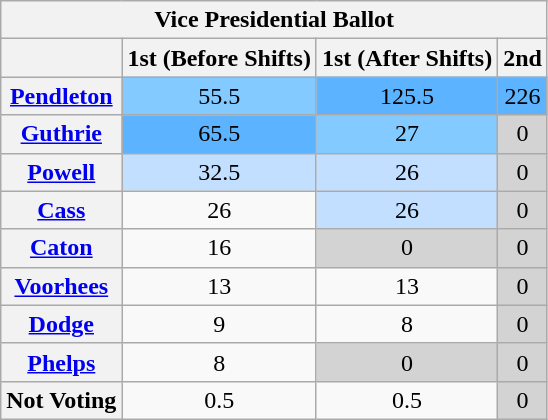<table class="wikitable sortable" style="text-align:center">
<tr>
<th colspan="4"><strong>Vice Presidential Ballot</strong></th>
</tr>
<tr>
<th></th>
<th>1st (Before Shifts)</th>
<th>1st (After Shifts)</th>
<th>2nd</th>
</tr>
<tr>
<th><a href='#'>Pendleton</a></th>
<td style="background:#82caff">55.5</td>
<td style="background:#5cb3ff">125.5</td>
<td style="background:#5cb3ff">226</td>
</tr>
<tr>
<th><a href='#'>Guthrie</a></th>
<td style="background:#5cb3ff">65.5</td>
<td style="background:#82caff">27</td>
<td style="background:#d3d3d3">0</td>
</tr>
<tr>
<th><a href='#'>Powell</a></th>
<td style="background:#c2dfff">32.5</td>
<td style="background:#c2dfff">26</td>
<td style="background:#d3d3d3">0</td>
</tr>
<tr>
<th><a href='#'>Cass</a></th>
<td>26</td>
<td style="background:#c2dfff">26</td>
<td style="background:#d3d3d3">0</td>
</tr>
<tr>
<th><a href='#'>Caton</a></th>
<td>16</td>
<td style="background:#d3d3d3">0</td>
<td style="background:#d3d3d3">0</td>
</tr>
<tr>
<th><a href='#'>Voorhees</a></th>
<td>13</td>
<td>13</td>
<td style="background:#d3d3d3">0</td>
</tr>
<tr>
<th><a href='#'>Dodge</a></th>
<td>9</td>
<td>8</td>
<td style="background:#d3d3d3">0</td>
</tr>
<tr>
<th><a href='#'>Phelps</a></th>
<td>8</td>
<td style="background:#d3d3d3">0</td>
<td style="background:#d3d3d3">0</td>
</tr>
<tr>
<th>Not Voting</th>
<td>0.5</td>
<td>0.5</td>
<td style="background:#d3d3d3">0</td>
</tr>
</table>
